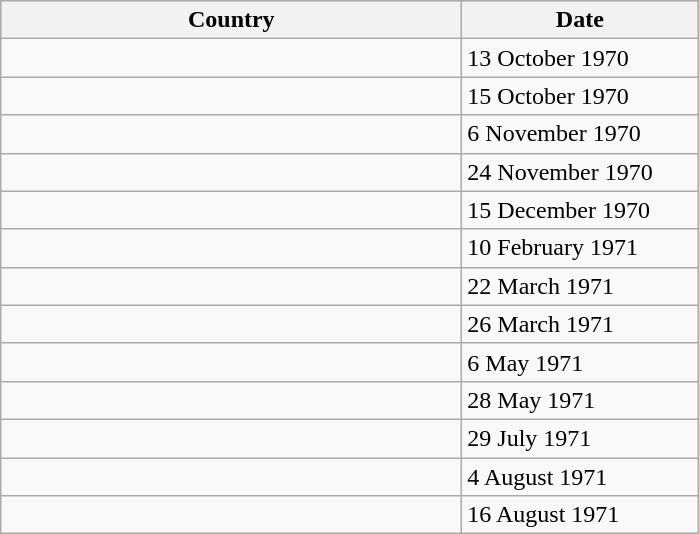<table class="wikitable" border=1 style="border-collapse: collapse;">
<tr bgcolor="#cccccc">
<th width=300>Country</th>
<th width=150>Date</th>
</tr>
<tr>
<td></td>
<td>13 October 1970</td>
</tr>
<tr>
<td></td>
<td>15 October 1970</td>
</tr>
<tr>
<td></td>
<td>6 November 1970</td>
</tr>
<tr>
<td></td>
<td>24 November 1970</td>
</tr>
<tr>
<td></td>
<td>15 December 1970</td>
</tr>
<tr>
<td></td>
<td>10 February 1971</td>
</tr>
<tr>
<td></td>
<td>22 March 1971</td>
</tr>
<tr>
<td></td>
<td>26 March 1971</td>
</tr>
<tr>
<td></td>
<td>6 May 1971</td>
</tr>
<tr>
<td></td>
<td>28 May 1971</td>
</tr>
<tr>
<td></td>
<td>29 July 1971</td>
</tr>
<tr>
<td></td>
<td>4 August 1971</td>
</tr>
<tr>
<td></td>
<td>16 August 1971</td>
</tr>
</table>
